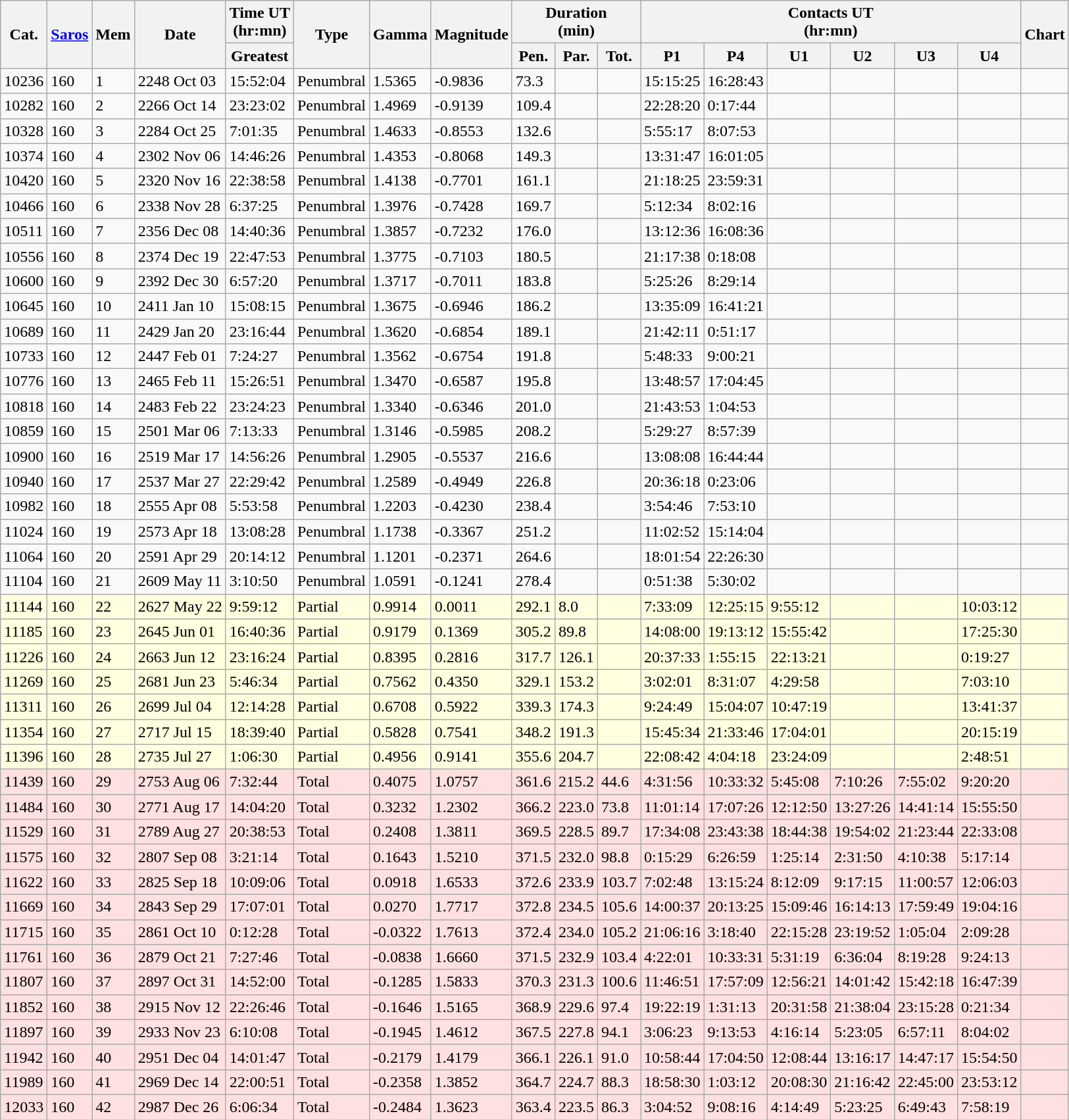<table class=wikitable>
<tr>
<th rowspan=2>Cat.</th>
<th rowspan=2><a href='#'>Saros</a></th>
<th rowspan=2>Mem</th>
<th rowspan=2>Date</th>
<th>Time UT<br>(hr:mn)</th>
<th rowspan=2>Type</th>
<th rowspan=2>Gamma</th>
<th rowspan=2>Magnitude</th>
<th colspan=3>Duration<br>(min)</th>
<th colspan=6>Contacts UT<br>(hr:mn)</th>
<th rowspan=2>Chart</th>
</tr>
<tr>
<th>Greatest</th>
<th>Pen.</th>
<th>Par.</th>
<th>Tot.</th>
<th>P1</th>
<th>P4</th>
<th>U1</th>
<th>U2</th>
<th>U3</th>
<th>U4</th>
</tr>
<tr>
<td>10236</td>
<td>160</td>
<td>1</td>
<td>2248 Oct 03</td>
<td>15:52:04</td>
<td>Penumbral</td>
<td>1.5365</td>
<td>-0.9836</td>
<td>73.3</td>
<td></td>
<td></td>
<td>15:15:25</td>
<td>16:28:43</td>
<td></td>
<td></td>
<td></td>
<td></td>
<td></td>
</tr>
<tr>
<td>10282</td>
<td>160</td>
<td>2</td>
<td>2266 Oct 14</td>
<td>23:23:02</td>
<td>Penumbral</td>
<td>1.4969</td>
<td>-0.9139</td>
<td>109.4</td>
<td></td>
<td></td>
<td>22:28:20</td>
<td>0:17:44</td>
<td></td>
<td></td>
<td></td>
<td></td>
<td></td>
</tr>
<tr>
<td>10328</td>
<td>160</td>
<td>3</td>
<td>2284 Oct 25</td>
<td>7:01:35</td>
<td>Penumbral</td>
<td>1.4633</td>
<td>-0.8553</td>
<td>132.6</td>
<td></td>
<td></td>
<td>5:55:17</td>
<td>8:07:53</td>
<td></td>
<td></td>
<td></td>
<td></td>
<td></td>
</tr>
<tr>
<td>10374</td>
<td>160</td>
<td>4</td>
<td>2302 Nov 06</td>
<td>14:46:26</td>
<td>Penumbral</td>
<td>1.4353</td>
<td>-0.8068</td>
<td>149.3</td>
<td></td>
<td></td>
<td>13:31:47</td>
<td>16:01:05</td>
<td></td>
<td></td>
<td></td>
<td></td>
<td></td>
</tr>
<tr>
<td>10420</td>
<td>160</td>
<td>5</td>
<td>2320 Nov 16</td>
<td>22:38:58</td>
<td>Penumbral</td>
<td>1.4138</td>
<td>-0.7701</td>
<td>161.1</td>
<td></td>
<td></td>
<td>21:18:25</td>
<td>23:59:31</td>
<td></td>
<td></td>
<td></td>
<td></td>
<td></td>
</tr>
<tr>
<td>10466</td>
<td>160</td>
<td>6</td>
<td>2338 Nov 28</td>
<td>6:37:25</td>
<td>Penumbral</td>
<td>1.3976</td>
<td>-0.7428</td>
<td>169.7</td>
<td></td>
<td></td>
<td>5:12:34</td>
<td>8:02:16</td>
<td></td>
<td></td>
<td></td>
<td></td>
<td></td>
</tr>
<tr>
<td>10511</td>
<td>160</td>
<td>7</td>
<td>2356 Dec 08</td>
<td>14:40:36</td>
<td>Penumbral</td>
<td>1.3857</td>
<td>-0.7232</td>
<td>176.0</td>
<td></td>
<td></td>
<td>13:12:36</td>
<td>16:08:36</td>
<td></td>
<td></td>
<td></td>
<td></td>
<td></td>
</tr>
<tr>
<td>10556</td>
<td>160</td>
<td>8</td>
<td>2374 Dec 19</td>
<td>22:47:53</td>
<td>Penumbral</td>
<td>1.3775</td>
<td>-0.7103</td>
<td>180.5</td>
<td></td>
<td></td>
<td>21:17:38</td>
<td>0:18:08</td>
<td></td>
<td></td>
<td></td>
<td></td>
<td></td>
</tr>
<tr>
<td>10600</td>
<td>160</td>
<td>9</td>
<td>2392 Dec 30</td>
<td>6:57:20</td>
<td>Penumbral</td>
<td>1.3717</td>
<td>-0.7011</td>
<td>183.8</td>
<td></td>
<td></td>
<td>5:25:26</td>
<td>8:29:14</td>
<td></td>
<td></td>
<td></td>
<td></td>
<td></td>
</tr>
<tr>
<td>10645</td>
<td>160</td>
<td>10</td>
<td>2411 Jan 10</td>
<td>15:08:15</td>
<td>Penumbral</td>
<td>1.3675</td>
<td>-0.6946</td>
<td>186.2</td>
<td></td>
<td></td>
<td>13:35:09</td>
<td>16:41:21</td>
<td></td>
<td></td>
<td></td>
<td></td>
<td></td>
</tr>
<tr>
<td>10689</td>
<td>160</td>
<td>11</td>
<td>2429 Jan 20</td>
<td>23:16:44</td>
<td>Penumbral</td>
<td>1.3620</td>
<td>-0.6854</td>
<td>189.1</td>
<td></td>
<td></td>
<td>21:42:11</td>
<td>0:51:17</td>
<td></td>
<td></td>
<td></td>
<td></td>
<td></td>
</tr>
<tr>
<td>10733</td>
<td>160</td>
<td>12</td>
<td>2447 Feb 01</td>
<td>7:24:27</td>
<td>Penumbral</td>
<td>1.3562</td>
<td>-0.6754</td>
<td>191.8</td>
<td></td>
<td></td>
<td>5:48:33</td>
<td>9:00:21</td>
<td></td>
<td></td>
<td></td>
<td></td>
<td></td>
</tr>
<tr>
<td>10776</td>
<td>160</td>
<td>13</td>
<td>2465 Feb 11</td>
<td>15:26:51</td>
<td>Penumbral</td>
<td>1.3470</td>
<td>-0.6587</td>
<td>195.8</td>
<td></td>
<td></td>
<td>13:48:57</td>
<td>17:04:45</td>
<td></td>
<td></td>
<td></td>
<td></td>
<td></td>
</tr>
<tr>
<td>10818</td>
<td>160</td>
<td>14</td>
<td>2483 Feb 22</td>
<td>23:24:23</td>
<td>Penumbral</td>
<td>1.3340</td>
<td>-0.6346</td>
<td>201.0</td>
<td></td>
<td></td>
<td>21:43:53</td>
<td>1:04:53</td>
<td></td>
<td></td>
<td></td>
<td></td>
<td></td>
</tr>
<tr>
<td>10859</td>
<td>160</td>
<td>15</td>
<td>2501 Mar 06</td>
<td>7:13:33</td>
<td>Penumbral</td>
<td>1.3146</td>
<td>-0.5985</td>
<td>208.2</td>
<td></td>
<td></td>
<td>5:29:27</td>
<td>8:57:39</td>
<td></td>
<td></td>
<td></td>
<td></td>
<td></td>
</tr>
<tr>
<td>10900</td>
<td>160</td>
<td>16</td>
<td>2519 Mar 17</td>
<td>14:56:26</td>
<td>Penumbral</td>
<td>1.2905</td>
<td>-0.5537</td>
<td>216.6</td>
<td></td>
<td></td>
<td>13:08:08</td>
<td>16:44:44</td>
<td></td>
<td></td>
<td></td>
<td></td>
<td></td>
</tr>
<tr>
<td>10940</td>
<td>160</td>
<td>17</td>
<td>2537 Mar 27</td>
<td>22:29:42</td>
<td>Penumbral</td>
<td>1.2589</td>
<td>-0.4949</td>
<td>226.8</td>
<td></td>
<td></td>
<td>20:36:18</td>
<td>0:23:06</td>
<td></td>
<td></td>
<td></td>
<td></td>
<td></td>
</tr>
<tr>
<td>10982</td>
<td>160</td>
<td>18</td>
<td>2555 Apr 08</td>
<td>5:53:58</td>
<td>Penumbral</td>
<td>1.2203</td>
<td>-0.4230</td>
<td>238.4</td>
<td></td>
<td></td>
<td>3:54:46</td>
<td>7:53:10</td>
<td></td>
<td></td>
<td></td>
<td></td>
<td></td>
</tr>
<tr>
<td>11024</td>
<td>160</td>
<td>19</td>
<td>2573 Apr 18</td>
<td>13:08:28</td>
<td>Penumbral</td>
<td>1.1738</td>
<td>-0.3367</td>
<td>251.2</td>
<td></td>
<td></td>
<td>11:02:52</td>
<td>15:14:04</td>
<td></td>
<td></td>
<td></td>
<td></td>
<td></td>
</tr>
<tr>
<td>11064</td>
<td>160</td>
<td>20</td>
<td>2591 Apr 29</td>
<td>20:14:12</td>
<td>Penumbral</td>
<td>1.1201</td>
<td>-0.2371</td>
<td>264.6</td>
<td></td>
<td></td>
<td>18:01:54</td>
<td>22:26:30</td>
<td></td>
<td></td>
<td></td>
<td></td>
<td></td>
</tr>
<tr>
<td>11104</td>
<td>160</td>
<td>21</td>
<td>2609 May 11</td>
<td>3:10:50</td>
<td>Penumbral</td>
<td>1.0591</td>
<td>-0.1241</td>
<td>278.4</td>
<td></td>
<td></td>
<td>0:51:38</td>
<td>5:30:02</td>
<td></td>
<td></td>
<td></td>
<td></td>
<td></td>
</tr>
<tr bgcolor=#ffffe0>
<td>11144</td>
<td>160</td>
<td>22</td>
<td>2627 May 22</td>
<td>9:59:12</td>
<td>Partial</td>
<td>0.9914</td>
<td>0.0011</td>
<td>292.1</td>
<td>8.0</td>
<td></td>
<td>7:33:09</td>
<td>12:25:15</td>
<td>9:55:12</td>
<td></td>
<td></td>
<td>10:03:12</td>
<td></td>
</tr>
<tr bgcolor=#ffffe0>
<td>11185</td>
<td>160</td>
<td>23</td>
<td>2645 Jun 01</td>
<td>16:40:36</td>
<td>Partial</td>
<td>0.9179</td>
<td>0.1369</td>
<td>305.2</td>
<td>89.8</td>
<td></td>
<td>14:08:00</td>
<td>19:13:12</td>
<td>15:55:42</td>
<td></td>
<td></td>
<td>17:25:30</td>
<td></td>
</tr>
<tr bgcolor=#ffffe0>
<td>11226</td>
<td>160</td>
<td>24</td>
<td>2663 Jun 12</td>
<td>23:16:24</td>
<td>Partial</td>
<td>0.8395</td>
<td>0.2816</td>
<td>317.7</td>
<td>126.1</td>
<td></td>
<td>20:37:33</td>
<td>1:55:15</td>
<td>22:13:21</td>
<td></td>
<td></td>
<td>0:19:27</td>
<td></td>
</tr>
<tr bgcolor=#ffffe0>
<td>11269</td>
<td>160</td>
<td>25</td>
<td>2681 Jun 23</td>
<td>5:46:34</td>
<td>Partial</td>
<td>0.7562</td>
<td>0.4350</td>
<td>329.1</td>
<td>153.2</td>
<td></td>
<td>3:02:01</td>
<td>8:31:07</td>
<td>4:29:58</td>
<td></td>
<td></td>
<td>7:03:10</td>
<td></td>
</tr>
<tr bgcolor=#ffffe0>
<td>11311</td>
<td>160</td>
<td>26</td>
<td>2699 Jul 04</td>
<td>12:14:28</td>
<td>Partial</td>
<td>0.6708</td>
<td>0.5922</td>
<td>339.3</td>
<td>174.3</td>
<td></td>
<td>9:24:49</td>
<td>15:04:07</td>
<td>10:47:19</td>
<td></td>
<td></td>
<td>13:41:37</td>
<td></td>
</tr>
<tr bgcolor=#ffffe0>
<td>11354</td>
<td>160</td>
<td>27</td>
<td>2717 Jul 15</td>
<td>18:39:40</td>
<td>Partial</td>
<td>0.5828</td>
<td>0.7541</td>
<td>348.2</td>
<td>191.3</td>
<td></td>
<td>15:45:34</td>
<td>21:33:46</td>
<td>17:04:01</td>
<td></td>
<td></td>
<td>20:15:19</td>
<td></td>
</tr>
<tr bgcolor=#ffffe0>
<td>11396</td>
<td>160</td>
<td>28</td>
<td>2735 Jul 27</td>
<td>1:06:30</td>
<td>Partial</td>
<td>0.4956</td>
<td>0.9141</td>
<td>355.6</td>
<td>204.7</td>
<td></td>
<td>22:08:42</td>
<td>4:04:18</td>
<td>23:24:09</td>
<td></td>
<td></td>
<td>2:48:51</td>
<td></td>
</tr>
<tr bgcolor=#ffe0e0>
<td>11439</td>
<td>160</td>
<td>29</td>
<td>2753 Aug 06</td>
<td>7:32:44</td>
<td>Total</td>
<td>0.4075</td>
<td>1.0757</td>
<td>361.6</td>
<td>215.2</td>
<td>44.6</td>
<td>4:31:56</td>
<td>10:33:32</td>
<td>5:45:08</td>
<td>7:10:26</td>
<td>7:55:02</td>
<td>9:20:20</td>
<td></td>
</tr>
<tr bgcolor=#ffe0e0>
<td>11484</td>
<td>160</td>
<td>30</td>
<td>2771 Aug 17</td>
<td>14:04:20</td>
<td>Total</td>
<td>0.3232</td>
<td>1.2302</td>
<td>366.2</td>
<td>223.0</td>
<td>73.8</td>
<td>11:01:14</td>
<td>17:07:26</td>
<td>12:12:50</td>
<td>13:27:26</td>
<td>14:41:14</td>
<td>15:55:50</td>
<td></td>
</tr>
<tr bgcolor=#ffe0e0>
<td>11529</td>
<td>160</td>
<td>31</td>
<td>2789 Aug 27</td>
<td>20:38:53</td>
<td>Total</td>
<td>0.2408</td>
<td>1.3811</td>
<td>369.5</td>
<td>228.5</td>
<td>89.7</td>
<td>17:34:08</td>
<td>23:43:38</td>
<td>18:44:38</td>
<td>19:54:02</td>
<td>21:23:44</td>
<td>22:33:08</td>
<td></td>
</tr>
<tr bgcolor=#ffe0e0>
<td>11575</td>
<td>160</td>
<td>32</td>
<td>2807 Sep 08</td>
<td>3:21:14</td>
<td>Total</td>
<td>0.1643</td>
<td>1.5210</td>
<td>371.5</td>
<td>232.0</td>
<td>98.8</td>
<td>0:15:29</td>
<td>6:26:59</td>
<td>1:25:14</td>
<td>2:31:50</td>
<td>4:10:38</td>
<td>5:17:14</td>
<td></td>
</tr>
<tr bgcolor=#ffe0e0>
<td>11622</td>
<td>160</td>
<td>33</td>
<td>2825 Sep 18</td>
<td>10:09:06</td>
<td>Total</td>
<td>0.0918</td>
<td>1.6533</td>
<td>372.6</td>
<td>233.9</td>
<td>103.7</td>
<td>7:02:48</td>
<td>13:15:24</td>
<td>8:12:09</td>
<td>9:17:15</td>
<td>11:00:57</td>
<td>12:06:03</td>
<td></td>
</tr>
<tr bgcolor=#ffe0e0>
<td>11669</td>
<td>160</td>
<td>34</td>
<td>2843 Sep 29</td>
<td>17:07:01</td>
<td>Total</td>
<td>0.0270</td>
<td>1.7717</td>
<td>372.8</td>
<td>234.5</td>
<td>105.6</td>
<td>14:00:37</td>
<td>20:13:25</td>
<td>15:09:46</td>
<td>16:14:13</td>
<td>17:59:49</td>
<td>19:04:16</td>
<td></td>
</tr>
<tr bgcolor=#ffe0e0>
<td>11715</td>
<td>160</td>
<td>35</td>
<td>2861 Oct 10</td>
<td>0:12:28</td>
<td>Total</td>
<td>-0.0322</td>
<td>1.7613</td>
<td>372.4</td>
<td>234.0</td>
<td>105.2</td>
<td>21:06:16</td>
<td>3:18:40</td>
<td>22:15:28</td>
<td>23:19:52</td>
<td>1:05:04</td>
<td>2:09:28</td>
<td></td>
</tr>
<tr bgcolor=#ffe0e0>
<td>11761</td>
<td>160</td>
<td>36</td>
<td>2879 Oct 21</td>
<td>7:27:46</td>
<td>Total</td>
<td>-0.0838</td>
<td>1.6660</td>
<td>371.5</td>
<td>232.9</td>
<td>103.4</td>
<td>4:22:01</td>
<td>10:33:31</td>
<td>5:31:19</td>
<td>6:36:04</td>
<td>8:19:28</td>
<td>9:24:13</td>
<td></td>
</tr>
<tr bgcolor=#ffe0e0>
<td>11807</td>
<td>160</td>
<td>37</td>
<td>2897 Oct 31</td>
<td>14:52:00</td>
<td>Total</td>
<td>-0.1285</td>
<td>1.5833</td>
<td>370.3</td>
<td>231.3</td>
<td>100.6</td>
<td>11:46:51</td>
<td>17:57:09</td>
<td>12:56:21</td>
<td>14:01:42</td>
<td>15:42:18</td>
<td>16:47:39</td>
<td></td>
</tr>
<tr bgcolor=#ffe0e0>
<td>11852</td>
<td>160</td>
<td>38</td>
<td>2915 Nov 12</td>
<td>22:26:46</td>
<td>Total</td>
<td>-0.1646</td>
<td>1.5165</td>
<td>368.9</td>
<td>229.6</td>
<td>97.4</td>
<td>19:22:19</td>
<td>1:31:13</td>
<td>20:31:58</td>
<td>21:38:04</td>
<td>23:15:28</td>
<td>0:21:34</td>
<td></td>
</tr>
<tr bgcolor=#ffe0e0>
<td>11897</td>
<td>160</td>
<td>39</td>
<td>2933 Nov 23</td>
<td>6:10:08</td>
<td>Total</td>
<td>-0.1945</td>
<td>1.4612</td>
<td>367.5</td>
<td>227.8</td>
<td>94.1</td>
<td>3:06:23</td>
<td>9:13:53</td>
<td>4:16:14</td>
<td>5:23:05</td>
<td>6:57:11</td>
<td>8:04:02</td>
<td></td>
</tr>
<tr bgcolor=#ffe0e0>
<td>11942</td>
<td>160</td>
<td>40</td>
<td>2951 Dec 04</td>
<td>14:01:47</td>
<td>Total</td>
<td>-0.2179</td>
<td>1.4179</td>
<td>366.1</td>
<td>226.1</td>
<td>91.0</td>
<td>10:58:44</td>
<td>17:04:50</td>
<td>12:08:44</td>
<td>13:16:17</td>
<td>14:47:17</td>
<td>15:54:50</td>
<td></td>
</tr>
<tr bgcolor=#ffe0e0>
<td>11989</td>
<td>160</td>
<td>41</td>
<td>2969 Dec 14</td>
<td>22:00:51</td>
<td>Total</td>
<td>-0.2358</td>
<td>1.3852</td>
<td>364.7</td>
<td>224.7</td>
<td>88.3</td>
<td>18:58:30</td>
<td>1:03:12</td>
<td>20:08:30</td>
<td>21:16:42</td>
<td>22:45:00</td>
<td>23:53:12</td>
<td></td>
</tr>
<tr bgcolor=#ffe0e0>
<td>12033</td>
<td>160</td>
<td>42</td>
<td>2987 Dec 26</td>
<td>6:06:34</td>
<td>Total</td>
<td>-0.2484</td>
<td>1.3623</td>
<td>363.4</td>
<td>223.5</td>
<td>86.3</td>
<td>3:04:52</td>
<td>9:08:16</td>
<td>4:14:49</td>
<td>5:23:25</td>
<td>6:49:43</td>
<td>7:58:19</td>
<td></td>
</tr>
</table>
